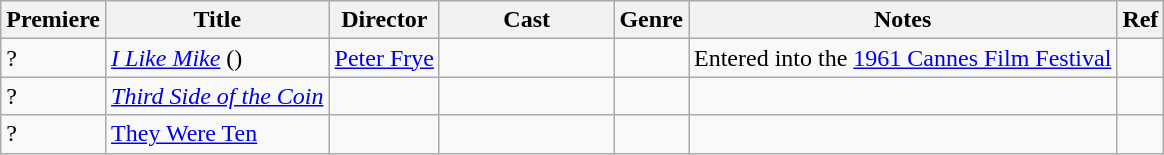<table class="wikitable">
<tr>
<th>Premiere</th>
<th>Title</th>
<th>Director</th>
<th width=15%>Cast</th>
<th>Genre</th>
<th>Notes</th>
<th>Ref</th>
</tr>
<tr>
<td>?</td>
<td><em><a href='#'>I Like Mike</a></em> ()</td>
<td><a href='#'>Peter Frye</a></td>
<td></td>
<td></td>
<td>Entered into the <a href='#'>1961 Cannes Film Festival</a></td>
<td></td>
</tr>
<tr>
<td>?</td>
<td><em><a href='#'>Third Side of the Coin</a></em></td>
<td></td>
<td></td>
<td></td>
<td></td>
<td></td>
</tr>
<tr>
<td>?</td>
<td><a href='#'>They Were Ten</a></td>
<td></td>
<td></td>
<td></td>
<td></td>
<td></td>
</tr>
</table>
